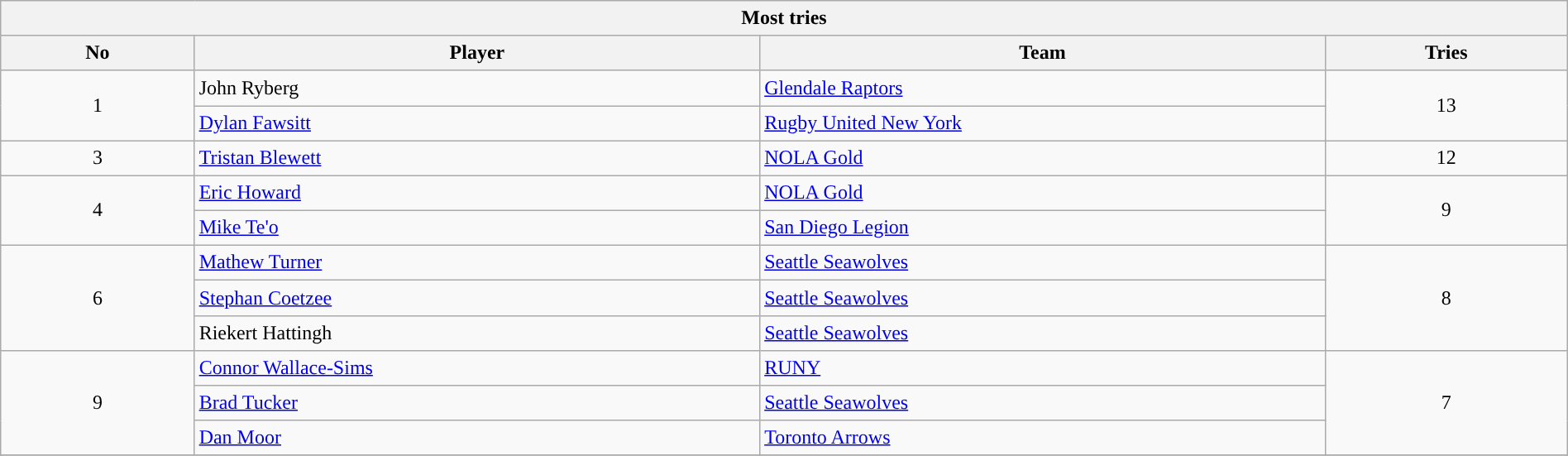<table class="wikitable collapsible sortable" style="text-align:left; line-height:130%; font-size:100%; width:100%;">
<tr>
<th colspan="100%">Most tries</th>
</tr>
<tr>
<th style="width:12%;">No</th>
<th style="width:35%;">Player</th>
<th style="width:35%;">Team</th>
<th style="width:15%;">Tries<br></th>
</tr>
<tr>
<td rowspan=2 style="text-align:center;">1</td>
<td> John Ryberg</td>
<td><a href='#'>Glendale Raptors</a></td>
<td rowspan=2 style="text-align:center;">13</td>
</tr>
<tr>
<td> <a href='#'>Dylan Fawsitt</a></td>
<td><a href='#'>Rugby United New York</a></td>
</tr>
<tr>
<td style="text-align:center;">3</td>
<td> <a href='#'>Tristan Blewett</a></td>
<td><a href='#'>NOLA Gold</a></td>
<td style="text-align:center;">12</td>
</tr>
<tr>
<td rowspan=2 style="text-align:center;">4</td>
<td> <a href='#'>Eric Howard</a></td>
<td><a href='#'>NOLA Gold</a></td>
<td rowspan=2 style="text-align:center;">9</td>
</tr>
<tr>
<td> <a href='#'>Mike Te'o</a></td>
<td><a href='#'>San Diego Legion</a></td>
</tr>
<tr>
<td rowspan=3 style="text-align:center;">6</td>
<td> <a href='#'>Mathew Turner</a></td>
<td><a href='#'>Seattle Seawolves</a></td>
<td rowspan=3 style="text-align:center;">8</td>
</tr>
<tr>
<td> <a href='#'>Stephan Coetzee</a></td>
<td><a href='#'>Seattle Seawolves</a></td>
</tr>
<tr>
<td> Riekert Hattingh</td>
<td><a href='#'>Seattle Seawolves</a></td>
</tr>
<tr>
<td rowspan=3 style="text-align:center;">9</td>
<td> <a href='#'>Connor Wallace-Sims</a></td>
<td><a href='#'>RUNY</a></td>
<td rowspan=3 style="text-align:center;">7</td>
</tr>
<tr>
<td> <a href='#'>Brad Tucker</a></td>
<td><a href='#'>Seattle Seawolves</a></td>
</tr>
<tr>
<td> <a href='#'>Dan Moor</a></td>
<td><a href='#'>Toronto Arrows</a></td>
</tr>
<tr>
</tr>
</table>
